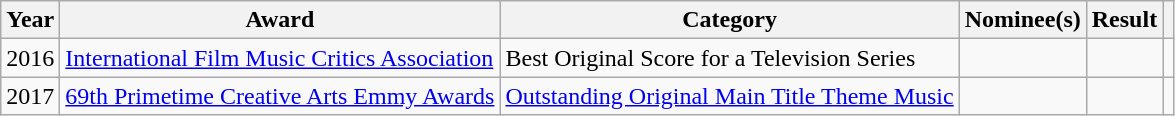<table class="wikitable sortable plainrowheaders">
<tr>
<th>Year</th>
<th>Award</th>
<th>Category</th>
<th>Nominee(s)</th>
<th>Result</th>
<th class="unsortable"></th>
</tr>
<tr>
<td>2016</td>
<td scope="row"><a href='#'>International Film Music Critics Association</a></td>
<td scope="row">Best Original Score for a Television Series</td>
<td scope="row"></td>
<td></td>
<td></td>
</tr>
<tr>
<td>2017</td>
<td scope="row"><a href='#'>69th Primetime Creative Arts Emmy Awards</a></td>
<td scope="row"><a href='#'>Outstanding Original Main Title Theme Music</a></td>
<td scope="row"></td>
<td></td>
<td></td>
</tr>
</table>
